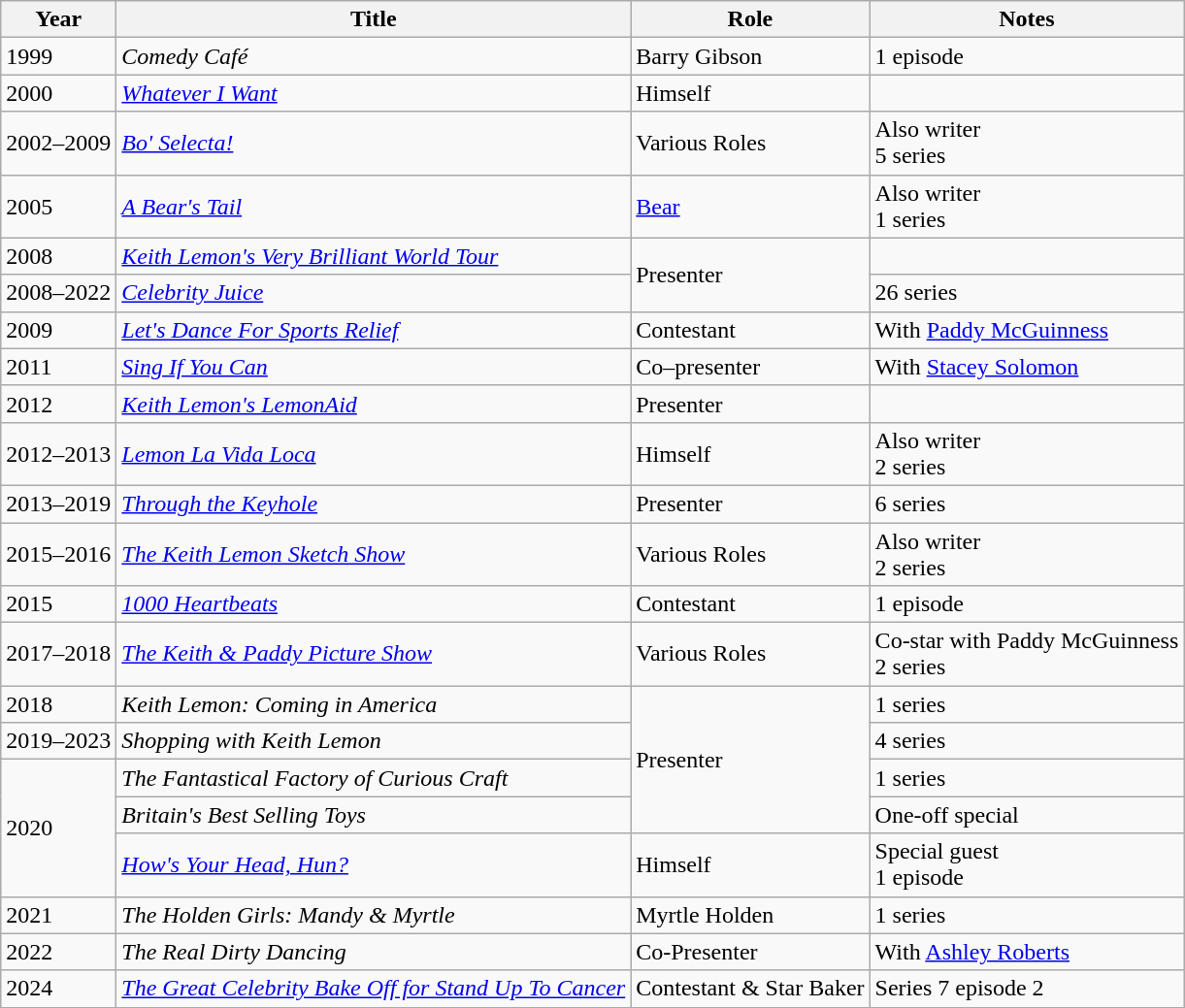<table class="wikitable sortable">
<tr>
<th>Year</th>
<th>Title</th>
<th>Role</th>
<th class="unsortable">Notes</th>
</tr>
<tr>
<td>1999</td>
<td><em>Comedy Café</em></td>
<td>Barry Gibson</td>
<td>1 episode</td>
</tr>
<tr>
<td>2000</td>
<td><em><a href='#'>Whatever I Want</a></em></td>
<td>Himself</td>
<td></td>
</tr>
<tr>
<td>2002–2009</td>
<td><em><a href='#'>Bo' Selecta!</a></em></td>
<td>Various Roles</td>
<td>Also writer<br>5 series</td>
</tr>
<tr>
<td>2005</td>
<td><em><a href='#'>A Bear's Tail</a></em></td>
<td><a href='#'>Bear</a></td>
<td>Also writer<br>1 series</td>
</tr>
<tr>
<td>2008</td>
<td><em><a href='#'>Keith Lemon's Very Brilliant World Tour</a></em></td>
<td rowspan="2">Presenter</td>
<td></td>
</tr>
<tr>
<td>2008–2022</td>
<td><em><a href='#'>Celebrity Juice</a></em></td>
<td>26 series</td>
</tr>
<tr>
<td>2009</td>
<td><a href='#'><em>Let's Dance For Sports Relief</em></a></td>
<td>Contestant</td>
<td>With <a href='#'>Paddy McGuinness</a></td>
</tr>
<tr>
<td>2011</td>
<td><em><a href='#'>Sing If You Can</a></em></td>
<td>Co–presenter</td>
<td>With <a href='#'>Stacey Solomon</a></td>
</tr>
<tr>
<td>2012</td>
<td><em><a href='#'>Keith Lemon's LemonAid</a></em></td>
<td>Presenter</td>
<td></td>
</tr>
<tr>
<td>2012–2013</td>
<td><em><a href='#'>Lemon La Vida Loca</a></em></td>
<td>Himself</td>
<td>Also writer<br>2 series</td>
</tr>
<tr>
<td>2013–2019</td>
<td><em><a href='#'>Through the Keyhole</a></em></td>
<td>Presenter</td>
<td>6 series</td>
</tr>
<tr>
<td>2015–2016</td>
<td><em><a href='#'>The Keith Lemon Sketch Show</a></em></td>
<td>Various Roles</td>
<td>Also writer<br>2 series</td>
</tr>
<tr>
<td>2015</td>
<td><em><a href='#'>1000 Heartbeats</a></em></td>
<td>Contestant</td>
<td>1 episode</td>
</tr>
<tr>
<td>2017–2018</td>
<td><em><a href='#'>The Keith & Paddy Picture Show</a></em></td>
<td>Various Roles</td>
<td>Co-star with Paddy McGuinness<br>2 series</td>
</tr>
<tr>
<td>2018</td>
<td><em>Keith Lemon: Coming in America</em></td>
<td rowspan="4">Presenter</td>
<td>1 series</td>
</tr>
<tr>
<td>2019–2023</td>
<td><em>Shopping with Keith Lemon</em></td>
<td>4 series</td>
</tr>
<tr>
<td rowspan="3">2020</td>
<td><em>The Fantastical Factory of Curious Craft</em></td>
<td>1 series</td>
</tr>
<tr>
<td><em>Britain's Best Selling Toys</em></td>
<td>One-off special</td>
</tr>
<tr>
<td><em><a href='#'>How's Your Head, Hun?</a></em></td>
<td>Himself</td>
<td>Special guest<br>1 episode</td>
</tr>
<tr>
<td>2021</td>
<td><em>The Holden Girls: Mandy & Myrtle</em></td>
<td>Myrtle Holden</td>
<td>1 series</td>
</tr>
<tr>
<td>2022</td>
<td><em>The Real Dirty Dancing</em></td>
<td>Co-Presenter</td>
<td>With <a href='#'>Ashley Roberts</a></td>
</tr>
<tr>
<td>2024</td>
<td><em><a href='#'>The Great Celebrity Bake Off for Stand Up To Cancer</a></em></td>
<td>Contestant & Star Baker</td>
<td>Series 7 episode 2</td>
</tr>
</table>
